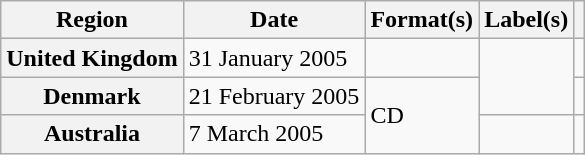<table class="wikitable plainrowheaders">
<tr>
<th scope="col">Region</th>
<th scope="col">Date</th>
<th scope="col">Format(s)</th>
<th scope="col">Label(s)</th>
<th scope="col"></th>
</tr>
<tr>
<th scope="row">United Kingdom</th>
<td>31 January 2005</td>
<td></td>
<td rowspan="2"></td>
<td></td>
</tr>
<tr>
<th scope="row">Denmark</th>
<td>21 February 2005</td>
<td rowspan="2">CD</td>
<td></td>
</tr>
<tr>
<th scope="row">Australia</th>
<td>7 March 2005</td>
<td></td>
<td></td>
</tr>
</table>
